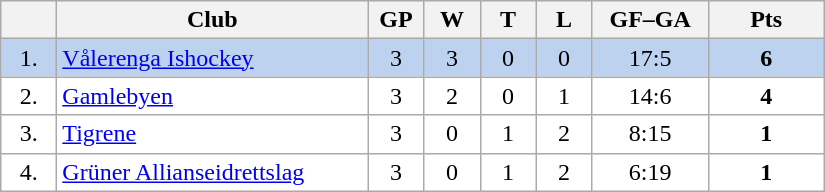<table class="wikitable">
<tr>
<th width="30"></th>
<th width="200">Club</th>
<th width="30">GP</th>
<th width="30">W</th>
<th width="30">T</th>
<th width="30">L</th>
<th width="70">GF–GA</th>
<th width="70">Pts</th>
</tr>
<tr bgcolor="#BCD2EE" align="center">
<td>1.</td>
<td align="left"><a href='#'>Vålerenga Ishockey</a></td>
<td>3</td>
<td>3</td>
<td>0</td>
<td>0</td>
<td>17:5</td>
<td><strong>6</strong></td>
</tr>
<tr bgcolor="#FFFFFF" align="center">
<td>2.</td>
<td align="left"><a href='#'>Gamlebyen</a></td>
<td>3</td>
<td>2</td>
<td>0</td>
<td>1</td>
<td>14:6</td>
<td><strong>4</strong></td>
</tr>
<tr bgcolor="#FFFFFF" align="center">
<td>3.</td>
<td align="left"><a href='#'>Tigrene</a></td>
<td>3</td>
<td>0</td>
<td>1</td>
<td>2</td>
<td>8:15</td>
<td><strong>1</strong></td>
</tr>
<tr bgcolor="#FFFFFF" align="center">
<td>4.</td>
<td align="left"><a href='#'>Grüner Allianseidrettslag</a></td>
<td>3</td>
<td>0</td>
<td>1</td>
<td>2</td>
<td>6:19</td>
<td><strong>1</strong></td>
</tr>
</table>
